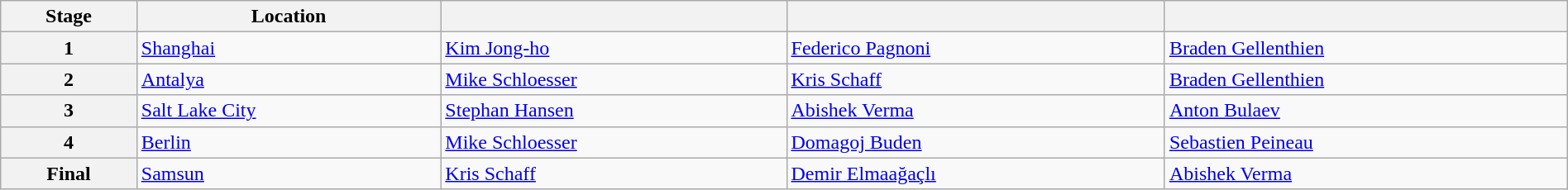<table class="wikitable" style="width:100%">
<tr>
<th>Stage</th>
<th>Location</th>
<th></th>
<th></th>
<th></th>
</tr>
<tr>
<th>1</th>
<td> <a href='#'>Shanghai</a></td>
<td> <a href='#'>Kim Jong-ho</a></td>
<td> <a href='#'>Federico Pagnoni</a></td>
<td> <a href='#'>Braden Gellenthien</a></td>
</tr>
<tr>
<th>2</th>
<td> <a href='#'>Antalya</a></td>
<td> <a href='#'>Mike Schloesser</a></td>
<td> <a href='#'>Kris Schaff</a></td>
<td> <a href='#'>Braden Gellenthien</a></td>
</tr>
<tr>
<th>3</th>
<td> <a href='#'>Salt Lake City</a></td>
<td> <a href='#'>Stephan Hansen</a></td>
<td> <a href='#'>Abishek Verma</a></td>
<td> <a href='#'>Anton Bulaev</a></td>
</tr>
<tr>
<th>4</th>
<td> <a href='#'>Berlin</a></td>
<td> <a href='#'>Mike Schloesser</a></td>
<td> <a href='#'>Domagoj Buden</a></td>
<td> <a href='#'>Sebastien Peineau</a></td>
</tr>
<tr>
<th>Final</th>
<td> <a href='#'>Samsun</a></td>
<td> <a href='#'>Kris Schaff</a></td>
<td> <a href='#'>Demir Elmaağaçlı</a></td>
<td> <a href='#'>Abishek Verma</a></td>
</tr>
</table>
